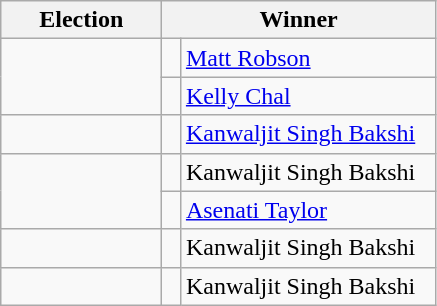<table class=wikitable>
<tr>
<th width=100>Election</th>
<th colspan=2 width=175>Winner</th>
</tr>
<tr>
<td rowspan=2></td>
<td width=5 bgcolor=></td>
<td><a href='#'>Matt Robson</a></td>
</tr>
<tr>
<td bgcolor=></td>
<td><a href='#'>Kelly Chal</a></td>
</tr>
<tr>
<td></td>
<td bgcolor=></td>
<td><a href='#'>Kanwaljit Singh Bakshi</a></td>
</tr>
<tr>
<td rowspan=2></td>
<td bgcolor=></td>
<td>Kanwaljit Singh Bakshi</td>
</tr>
<tr>
<td bgcolor=></td>
<td><a href='#'>Asenati Taylor</a></td>
</tr>
<tr>
<td></td>
<td bgcolor=></td>
<td>Kanwaljit Singh Bakshi</td>
</tr>
<tr>
<td></td>
<td bgcolor=></td>
<td>Kanwaljit Singh Bakshi</td>
</tr>
</table>
